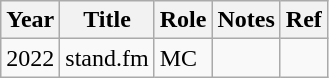<table class="wikitable">
<tr>
<th>Year</th>
<th>Title</th>
<th>Role</th>
<th>Notes</th>
<th>Ref</th>
</tr>
<tr>
<td>2022</td>
<td>stand.fm</td>
<td>MC</td>
<td></td>
<td></td>
</tr>
</table>
